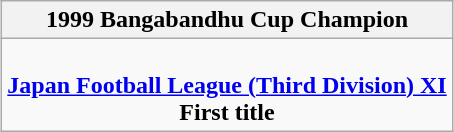<table class="wikitable" style="text-align: center; margin: 0 auto;">
<tr>
<th colspan=2>1999 Bangabandhu Cup Champion</th>
</tr>
<tr>
<td><br><strong><a href='#'>Japan Football League (Third Division) XI</a></strong><br><strong>First title</strong></td>
</tr>
</table>
